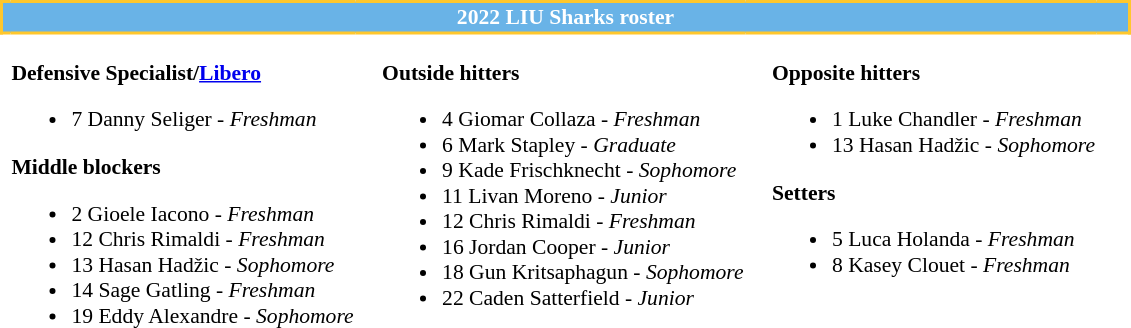<table class="toccolours" style="border-collapse:collapse; font-size:90%;">
<tr>
<td colspan="7" style="text-align:center; background:#69B3E7; color:#FFFFFF; border: 2px solid #FFC72C;"><strong>2022 LIU Sharks roster</strong></td>
</tr>
<tr>
</tr>
<tr>
<td width="03"> </td>
<td valign="top"><br><strong>Defensive Specialist/<a href='#'>Libero</a></strong><ul><li>7 Danny Seliger - <em>Freshman</em></li></ul><strong>Middle blockers</strong><ul><li>2 Gioele Iacono - <em>Freshman</em></li><li>12 Chris Rimaldi - <em>Freshman</em></li><li>13 Hasan Hadžic  - <em>Sophomore</em></li><li>14 Sage Gatling - <em>Freshman</em></li><li>19 Eddy Alexandre - <em>Sophomore</em></li></ul></td>
<td width="15"> </td>
<td valign="top"><br><strong>Outside hitters</strong><ul><li>4 Giomar Collaza - <em>Freshman</em></li><li>6 Mark Stapley - <em>Graduate</em></li><li>9 Kade Frischknecht - <em>Sophomore</em></li><li>11 Livan Moreno - <em>Junior</em></li><li>12 Chris Rimaldi - <em>Freshman</em></li><li>16 Jordan Cooper - <em>Junior</em></li><li>18 Gun Kritsaphagun - <em>Sophomore</em></li><li>22 Caden Satterfield - <em>Junior</em></li></ul></td>
<td width="15"> </td>
<td valign="top"><br><strong>Opposite hitters</strong><ul><li>1 Luke Chandler - <em>Freshman</em></li><li>13 Hasan Hadžic  - <em>Sophomore</em></li></ul><strong>Setters</strong><ul><li>5 Luca Holanda - <em>Freshman</em></li><li>8 Kasey Clouet - <em>Freshman</em></li></ul></td>
<td width="20"> </td>
</tr>
</table>
